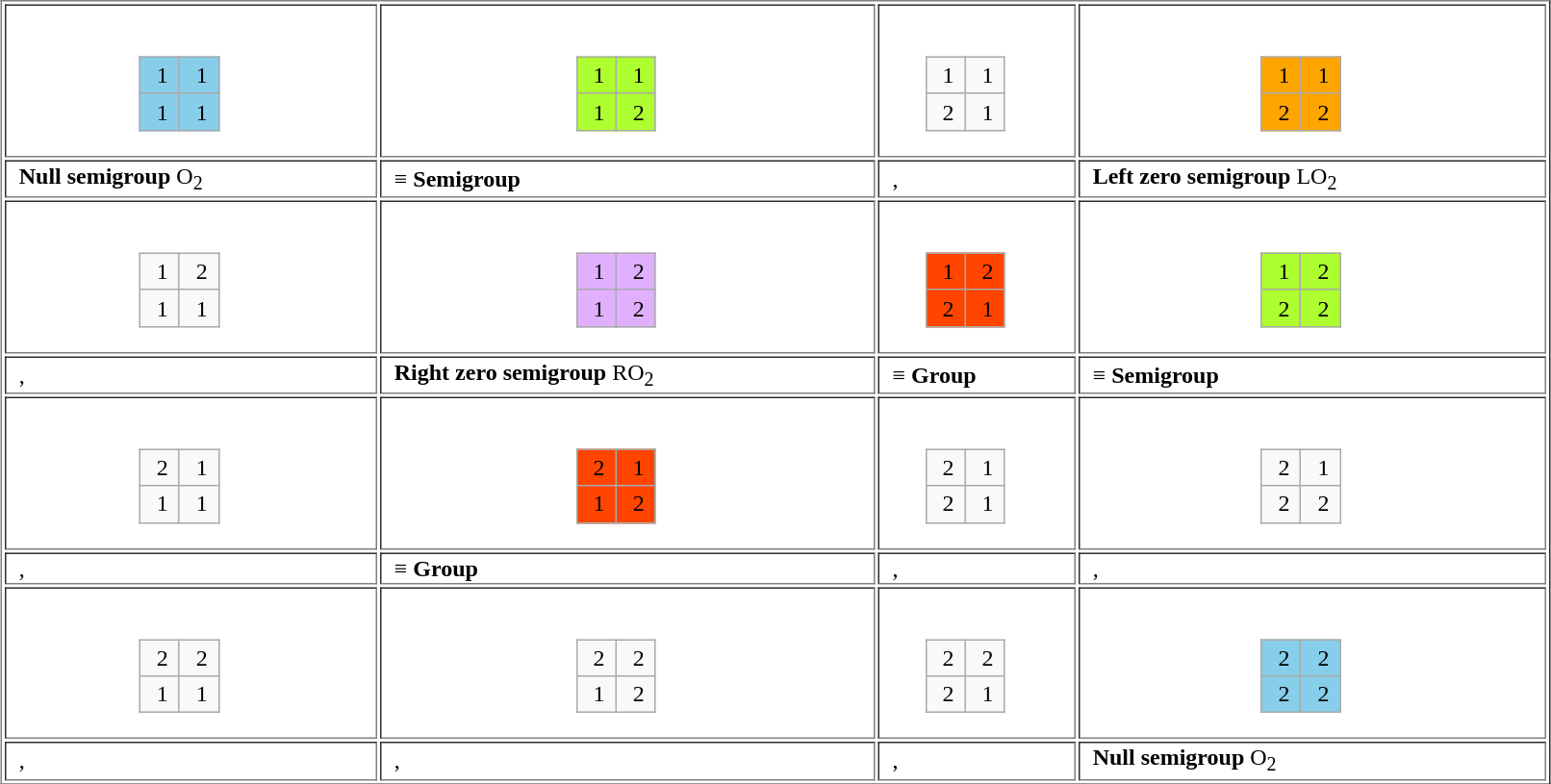<table style="margin:1em auto; width:85%;" border="1">
<tr>
<td align="center"><br><table class="wikitable" style="background:#87CEEB">
<tr>
<td>  1 </td>
<td>  1 </td>
</tr>
<tr>
<td>  1 </td>
<td>  1 </td>
</tr>
</table>
</td>
<td align="center"><br><table class="wikitable" style="background:#ADFF2F">
<tr>
<td>  1 </td>
<td>  1 </td>
</tr>
<tr>
<td>  1 </td>
<td>  2 </td>
</tr>
</table>
</td>
<td align="center"><br><table class="wikitable">
<tr>
<td>  1 </td>
<td>  1 </td>
</tr>
<tr>
<td>  2 </td>
<td>  1 </td>
</tr>
</table>
</td>
<td align="center"><br><table class="wikitable" style="background:#FFA500">
<tr>
<td>  1 </td>
<td>  1 </td>
</tr>
<tr>
<td>  2 </td>
<td>  2 </td>
</tr>
</table>
</td>
</tr>
<tr>
<td>  <strong>Null semigroup</strong> O<sub>2</sub>  </td>
<td>  ≡ <strong>Semigroup</strong>  </td>
<td>  ,   </td>
<td>  <strong>Left zero semigroup</strong> LO<sub>2</sub> </td>
</tr>
<tr>
<td align="center"><br><table class="wikitable">
<tr>
<td>  1 </td>
<td>  2 </td>
</tr>
<tr>
<td>  1 </td>
<td>  1 </td>
</tr>
</table>
</td>
<td align="center"><br><table class="wikitable" style="background:#E0B0FF">
<tr>
<td>  1 </td>
<td>  2 </td>
</tr>
<tr>
<td>  1 </td>
<td>  2 </td>
</tr>
</table>
</td>
<td align="center"><br><table class="wikitable" style="background:#FF4500">
<tr>
<td>  1 </td>
<td>  2 </td>
</tr>
<tr>
<td>  2 </td>
<td>  1 </td>
</tr>
</table>
</td>
<td align="center"><br><table class="wikitable" style="background:#ADFF2F">
<tr>
<td>  1 </td>
<td>  2 </td>
</tr>
<tr>
<td>  2 </td>
<td>  2 </td>
</tr>
</table>
</td>
</tr>
<tr>
<td>  ,   </td>
<td>  <strong>Right zero semigroup</strong> RO<sub>2</sub> </td>
<td>  ≡ <strong>Group</strong>   </td>
<td>  ≡ <strong>Semigroup</strong> </td>
</tr>
<tr>
<td align="center"><br><table class="wikitable">
<tr>
<td>  2 </td>
<td>  1 </td>
</tr>
<tr>
<td>  1 </td>
<td>  1 </td>
</tr>
</table>
</td>
<td align="center"><br><table class="wikitable" style="background:#FF4500">
<tr>
<td>  2 </td>
<td>  1 </td>
</tr>
<tr>
<td>  1 </td>
<td>  2 </td>
</tr>
</table>
</td>
<td align="center"><br><table class="wikitable">
<tr>
<td>  2 </td>
<td>  1 </td>
</tr>
<tr>
<td>  2 </td>
<td>  1 </td>
</tr>
</table>
</td>
<td align="center"><br><table class="wikitable">
<tr>
<td>  2 </td>
<td>  1 </td>
</tr>
<tr>
<td>  2 </td>
<td>  2 </td>
</tr>
</table>
</td>
</tr>
<tr>
<td>  ,   </td>
<td>  ≡ <strong>Group</strong>   </td>
<td>  ,   </td>
<td>  ,   </td>
</tr>
<tr>
<td align="center"><br><table class="wikitable">
<tr>
<td>  2 </td>
<td>  2 </td>
</tr>
<tr>
<td>  1 </td>
<td>  1 </td>
</tr>
</table>
</td>
<td align="center"><br><table class="wikitable">
<tr>
<td>  2 </td>
<td>  2 </td>
</tr>
<tr>
<td>  1 </td>
<td>  2 </td>
</tr>
</table>
</td>
<td align="center"><br><table class="wikitable">
<tr>
<td>  2 </td>
<td>  2 </td>
</tr>
<tr>
<td>  2 </td>
<td>  1 </td>
</tr>
</table>
</td>
<td align="center"><br><table class="wikitable" style="background:#87CEEB">
<tr>
<td>  2 </td>
<td>  2 </td>
</tr>
<tr>
<td>  2 </td>
<td>  2 </td>
</tr>
</table>
</td>
</tr>
<tr>
<td>  ,   </td>
<td>  ,   </td>
<td>  ,   </td>
<td>  <strong>Null semigroup</strong> O<sub>2</sub> </td>
</tr>
</table>
